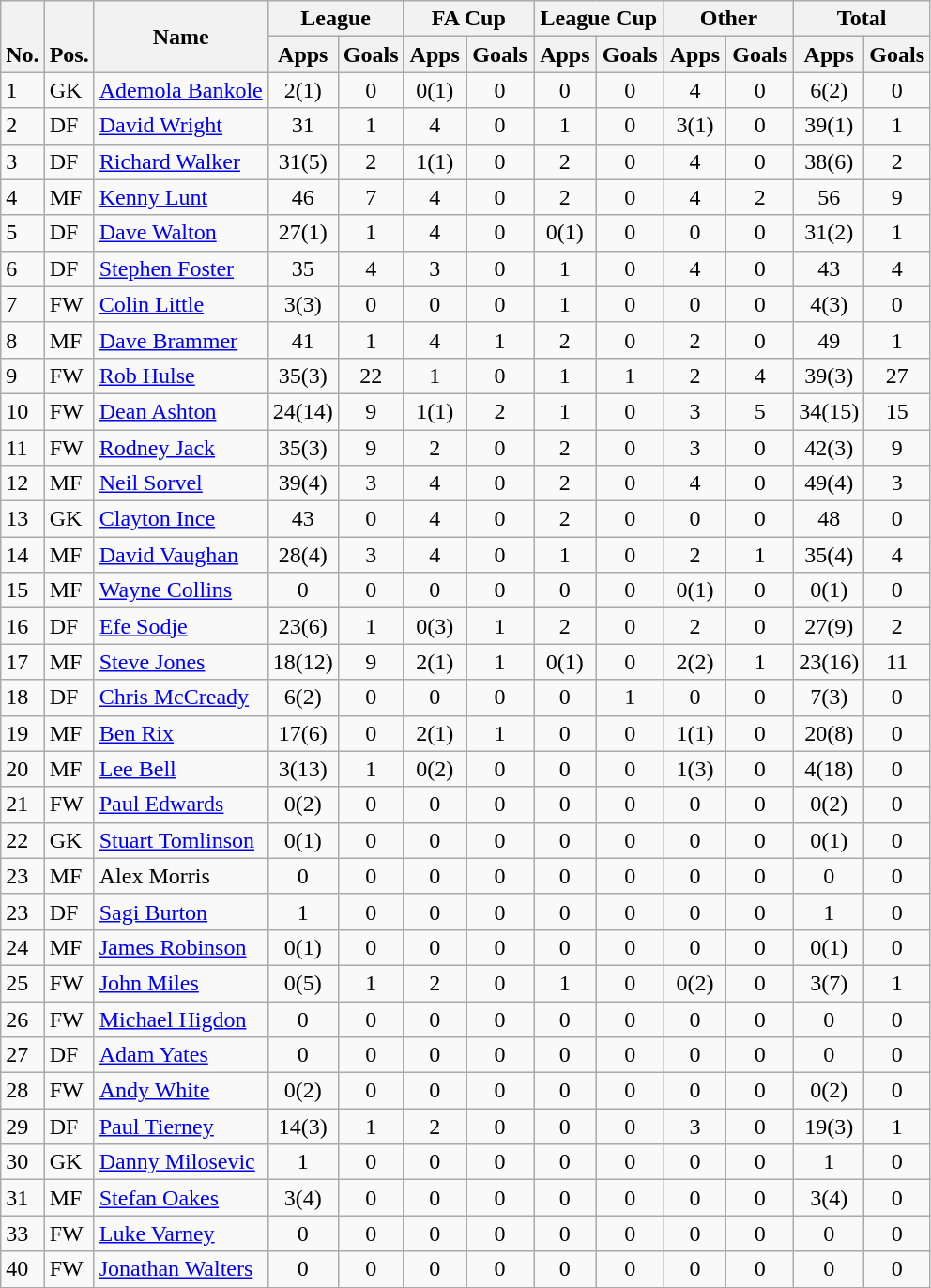<table class="wikitable sortable" style="text-align:center">
<tr>
<th rowspan="2" valign="bottom">No.</th>
<th rowspan="2" valign="bottom">Pos.</th>
<th rowspan="2">Name</th>
<th colspan="2" width="85">League</th>
<th colspan="2" width="85">FA Cup</th>
<th colspan="2" width="85">League Cup</th>
<th colspan="2" width="85">Other</th>
<th colspan="2" width="85">Total</th>
</tr>
<tr>
<th>Apps</th>
<th>Goals</th>
<th>Apps</th>
<th>Goals</th>
<th>Apps</th>
<th>Goals</th>
<th>Apps</th>
<th>Goals</th>
<th>Apps</th>
<th>Goals</th>
</tr>
<tr>
<td align="left">1</td>
<td align="left">GK</td>
<td align="left"> <a href='#'>Ademola Bankole</a></td>
<td>2(1)</td>
<td>0</td>
<td>0(1)</td>
<td>0</td>
<td>0</td>
<td>0</td>
<td>4</td>
<td>0</td>
<td>6(2)</td>
<td>0</td>
</tr>
<tr>
<td align="left">2</td>
<td align="left">DF</td>
<td align="left"> <a href='#'>David Wright</a></td>
<td>31</td>
<td>1</td>
<td>4</td>
<td>0</td>
<td>1</td>
<td>0</td>
<td>3(1)</td>
<td>0</td>
<td>39(1)</td>
<td>1</td>
</tr>
<tr>
<td align="left">3</td>
<td align="left">DF</td>
<td align="left"> <a href='#'>Richard Walker</a></td>
<td>31(5)</td>
<td>2</td>
<td>1(1)</td>
<td>0</td>
<td>2</td>
<td>0</td>
<td>4</td>
<td>0</td>
<td>38(6)</td>
<td>2</td>
</tr>
<tr>
<td align="left">4</td>
<td align="left">MF</td>
<td align="left"> <a href='#'>Kenny Lunt</a></td>
<td>46</td>
<td>7</td>
<td>4</td>
<td>0</td>
<td>2</td>
<td>0</td>
<td>4</td>
<td>2</td>
<td>56</td>
<td>9</td>
</tr>
<tr>
<td align="left">5</td>
<td align="left">DF</td>
<td align="left"> <a href='#'>Dave Walton</a></td>
<td>27(1)</td>
<td>1</td>
<td>4</td>
<td>0</td>
<td>0(1)</td>
<td>0</td>
<td>0</td>
<td>0</td>
<td>31(2)</td>
<td>1</td>
</tr>
<tr>
<td align="left">6</td>
<td align="left">DF</td>
<td align="left"> <a href='#'>Stephen Foster</a></td>
<td>35</td>
<td>4</td>
<td>3</td>
<td>0</td>
<td>1</td>
<td>0</td>
<td>4</td>
<td>0</td>
<td>43</td>
<td>4</td>
</tr>
<tr>
<td align="left">7</td>
<td align="left">FW</td>
<td align="left"> <a href='#'>Colin Little</a></td>
<td>3(3)</td>
<td>0</td>
<td>0</td>
<td>0</td>
<td>1</td>
<td>0</td>
<td>0</td>
<td>0</td>
<td>4(3)</td>
<td>0</td>
</tr>
<tr>
<td align="left">8</td>
<td align="left">MF</td>
<td align="left"> <a href='#'>Dave Brammer</a></td>
<td>41</td>
<td>1</td>
<td>4</td>
<td>1</td>
<td>2</td>
<td>0</td>
<td>2</td>
<td>0</td>
<td>49</td>
<td>1</td>
</tr>
<tr>
<td align="left">9</td>
<td align="left">FW</td>
<td align="left"> <a href='#'>Rob Hulse</a></td>
<td>35(3)</td>
<td>22</td>
<td>1</td>
<td>0</td>
<td>1</td>
<td>1</td>
<td>2</td>
<td>4</td>
<td>39(3)</td>
<td>27</td>
</tr>
<tr>
<td align="left">10</td>
<td align="left">FW</td>
<td align="left"> <a href='#'>Dean Ashton</a></td>
<td>24(14)</td>
<td>9</td>
<td>1(1)</td>
<td>2</td>
<td>1</td>
<td>0</td>
<td>3</td>
<td>5</td>
<td>34(15)</td>
<td>15</td>
</tr>
<tr>
<td align="left">11</td>
<td align="left">FW</td>
<td align="left"> <a href='#'>Rodney Jack</a></td>
<td>35(3)</td>
<td>9</td>
<td>2</td>
<td>0</td>
<td>2</td>
<td>0</td>
<td>3</td>
<td>0</td>
<td>42(3)</td>
<td>9</td>
</tr>
<tr>
<td align="left">12</td>
<td align="left">MF</td>
<td align="left"> <a href='#'>Neil Sorvel</a></td>
<td>39(4)</td>
<td>3</td>
<td>4</td>
<td>0</td>
<td>2</td>
<td>0</td>
<td>4</td>
<td>0</td>
<td>49(4)</td>
<td>3</td>
</tr>
<tr>
<td align="left">13</td>
<td align="left">GK</td>
<td align="left"> <a href='#'>Clayton Ince</a></td>
<td>43</td>
<td>0</td>
<td>4</td>
<td>0</td>
<td>2</td>
<td>0</td>
<td>0</td>
<td>0</td>
<td>48</td>
<td>0</td>
</tr>
<tr>
<td align="left">14</td>
<td align="left">MF</td>
<td align="left"> <a href='#'>David Vaughan</a></td>
<td>28(4)</td>
<td>3</td>
<td>4</td>
<td>0</td>
<td>1</td>
<td>0</td>
<td>2</td>
<td>1</td>
<td>35(4)</td>
<td>4</td>
</tr>
<tr>
<td align="left">15</td>
<td align="left">MF</td>
<td align="left"> <a href='#'>Wayne Collins</a></td>
<td>0</td>
<td>0</td>
<td>0</td>
<td>0</td>
<td>0</td>
<td>0</td>
<td>0(1)</td>
<td>0</td>
<td>0(1)</td>
<td>0</td>
</tr>
<tr>
<td align="left">16</td>
<td align="left">DF</td>
<td align="left"> <a href='#'>Efe Sodje</a></td>
<td>23(6)</td>
<td>1</td>
<td>0(3)</td>
<td>1</td>
<td>2</td>
<td>0</td>
<td>2</td>
<td>0</td>
<td>27(9)</td>
<td>2</td>
</tr>
<tr>
<td align="left">17</td>
<td align="left">MF</td>
<td align="left"> <a href='#'>Steve Jones</a></td>
<td>18(12)</td>
<td>9</td>
<td>2(1)</td>
<td>1</td>
<td>0(1)</td>
<td>0</td>
<td>2(2)</td>
<td>1</td>
<td>23(16)</td>
<td>11</td>
</tr>
<tr>
<td align="left">18</td>
<td align="left">DF</td>
<td align="left"> <a href='#'>Chris McCready</a></td>
<td>6(2)</td>
<td>0</td>
<td>0</td>
<td>0</td>
<td>0</td>
<td>1</td>
<td>0</td>
<td>0</td>
<td>7(3)</td>
<td>0</td>
</tr>
<tr>
<td align="left">19</td>
<td align="left">MF</td>
<td align="left"> <a href='#'>Ben Rix</a></td>
<td>17(6)</td>
<td>0</td>
<td>2(1)</td>
<td>1</td>
<td>0</td>
<td>0</td>
<td>1(1)</td>
<td>0</td>
<td>20(8)</td>
<td>0</td>
</tr>
<tr>
<td align="left">20</td>
<td align="left">MF</td>
<td align="left"> <a href='#'>Lee Bell</a></td>
<td>3(13)</td>
<td>1</td>
<td>0(2)</td>
<td>0</td>
<td>0</td>
<td>0</td>
<td>1(3)</td>
<td>0</td>
<td>4(18)</td>
<td>0</td>
</tr>
<tr>
<td align="left">21</td>
<td align="left">FW</td>
<td align="left"> <a href='#'>Paul Edwards</a></td>
<td>0(2)</td>
<td>0</td>
<td>0</td>
<td>0</td>
<td>0</td>
<td>0</td>
<td>0</td>
<td>0</td>
<td>0(2)</td>
<td>0</td>
</tr>
<tr>
<td align="left">22</td>
<td align="left">GK</td>
<td align="left"> <a href='#'>Stuart Tomlinson</a></td>
<td>0(1)</td>
<td>0</td>
<td>0</td>
<td>0</td>
<td>0</td>
<td>0</td>
<td>0</td>
<td>0</td>
<td>0(1)</td>
<td>0</td>
</tr>
<tr>
<td align="left">23</td>
<td align="left">MF</td>
<td align="left"> Alex Morris</td>
<td>0</td>
<td>0</td>
<td>0</td>
<td>0</td>
<td>0</td>
<td>0</td>
<td>0</td>
<td>0</td>
<td>0</td>
<td>0</td>
</tr>
<tr>
<td align="left">23</td>
<td align="left">DF</td>
<td align="left"> <a href='#'>Sagi Burton</a></td>
<td>1</td>
<td>0</td>
<td>0</td>
<td>0</td>
<td>0</td>
<td>0</td>
<td>0</td>
<td>0</td>
<td>1</td>
<td>0</td>
</tr>
<tr>
<td align="left">24</td>
<td align="left">MF</td>
<td align="left"> <a href='#'>James Robinson</a></td>
<td>0(1)</td>
<td>0</td>
<td>0</td>
<td>0</td>
<td>0</td>
<td>0</td>
<td>0</td>
<td>0</td>
<td>0(1)</td>
<td>0</td>
</tr>
<tr>
<td align="left">25</td>
<td align="left">FW</td>
<td align="left"> <a href='#'>John Miles</a></td>
<td>0(5)</td>
<td>1</td>
<td>2</td>
<td>0</td>
<td>1</td>
<td>0</td>
<td>0(2)</td>
<td>0</td>
<td>3(7)</td>
<td>1</td>
</tr>
<tr>
<td align="left">26</td>
<td align="left">FW</td>
<td align="left"> <a href='#'>Michael Higdon</a></td>
<td>0</td>
<td>0</td>
<td>0</td>
<td>0</td>
<td>0</td>
<td>0</td>
<td>0</td>
<td>0</td>
<td>0</td>
<td>0</td>
</tr>
<tr>
<td align="left">27</td>
<td align="left">DF</td>
<td align="left"> <a href='#'>Adam Yates</a></td>
<td>0</td>
<td>0</td>
<td>0</td>
<td>0</td>
<td>0</td>
<td>0</td>
<td>0</td>
<td>0</td>
<td>0</td>
<td>0</td>
</tr>
<tr>
<td align="left">28</td>
<td align="left">FW</td>
<td align="left"> <a href='#'>Andy White</a></td>
<td>0(2)</td>
<td>0</td>
<td>0</td>
<td>0</td>
<td>0</td>
<td>0</td>
<td>0</td>
<td>0</td>
<td>0(2)</td>
<td>0</td>
</tr>
<tr>
<td align="left">29</td>
<td align="left">DF</td>
<td align="left"> <a href='#'>Paul Tierney</a></td>
<td>14(3)</td>
<td>1</td>
<td>2</td>
<td>0</td>
<td>0</td>
<td>0</td>
<td>3</td>
<td>0</td>
<td>19(3)</td>
<td>1</td>
</tr>
<tr>
<td align="left">30</td>
<td align="left">GK</td>
<td align="left"> <a href='#'>Danny Milosevic</a></td>
<td>1</td>
<td>0</td>
<td>0</td>
<td>0</td>
<td>0</td>
<td>0</td>
<td>0</td>
<td>0</td>
<td>1</td>
<td>0</td>
</tr>
<tr>
<td align="left">31</td>
<td align="left">MF</td>
<td align="left"> <a href='#'>Stefan Oakes</a></td>
<td>3(4)</td>
<td>0</td>
<td>0</td>
<td>0</td>
<td>0</td>
<td>0</td>
<td>0</td>
<td>0</td>
<td>3(4)</td>
<td>0</td>
</tr>
<tr>
<td align="left">33</td>
<td align="left">FW</td>
<td align="left"> <a href='#'>Luke Varney</a></td>
<td>0</td>
<td>0</td>
<td>0</td>
<td>0</td>
<td>0</td>
<td>0</td>
<td>0</td>
<td>0</td>
<td>0</td>
<td>0</td>
</tr>
<tr>
<td align="left">40</td>
<td align="left">FW</td>
<td align="left"> <a href='#'>Jonathan Walters</a></td>
<td>0</td>
<td>0</td>
<td>0</td>
<td>0</td>
<td>0</td>
<td>0</td>
<td>0</td>
<td>0</td>
<td>0</td>
<td>0</td>
</tr>
<tr>
</tr>
</table>
